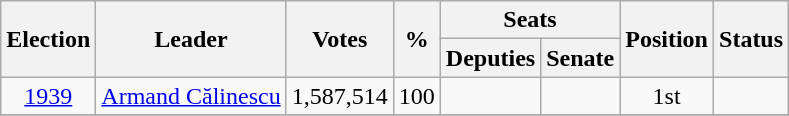<table class="wikitable" style="text-align:center">
<tr>
<th rowspan="2">Election</th>
<th rowspan="2">Leader</th>
<th rowspan="2">Votes</th>
<th rowspan="2">%</th>
<th colspan="2">Seats</th>
<th rowspan="2">Position</th>
<th rowspan="2">Status</th>
</tr>
<tr>
<th>Deputies</th>
<th>Senate</th>
</tr>
<tr>
<td><a href='#'>1939</a></td>
<td><a href='#'>Armand Călinescu</a></td>
<td>1,587,514</td>
<td>100</td>
<td></td>
<td></td>
<td>1st</td>
<td> </td>
</tr>
<tr>
</tr>
</table>
